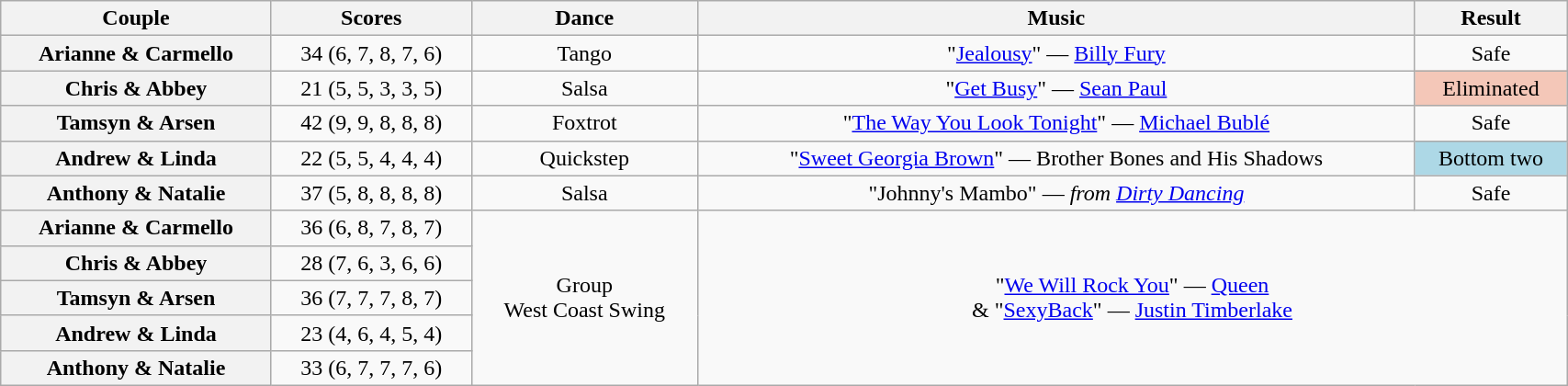<table class="wikitable sortable" style="text-align:center; width: 90%">
<tr>
<th scope="col">Couple</th>
<th scope="col">Scores</th>
<th scope="col">Dance</th>
<th scope="col" class="unsortable">Music</th>
<th scope="col" class="unsortable">Result</th>
</tr>
<tr>
<th scope="row">Arianne & Carmello</th>
<td>34 (6, 7, 8, 7, 6)</td>
<td>Tango</td>
<td>"<a href='#'>Jealousy</a>" — <a href='#'>Billy Fury</a></td>
<td>Safe</td>
</tr>
<tr>
<th scope="row">Chris & Abbey</th>
<td>21 (5, 5, 3, 3, 5)</td>
<td>Salsa</td>
<td>"<a href='#'>Get Busy</a>" — <a href='#'>Sean Paul</a></td>
<td bgcolor="f4c7b8">Eliminated</td>
</tr>
<tr>
<th scope="row">Tamsyn & Arsen</th>
<td>42 (9, 9, 8, 8, 8)</td>
<td>Foxtrot</td>
<td>"<a href='#'>The Way You Look Tonight</a>" — <a href='#'>Michael Bublé</a></td>
<td>Safe</td>
</tr>
<tr>
<th scope="row">Andrew & Linda</th>
<td>22 (5, 5, 4, 4, 4)</td>
<td>Quickstep</td>
<td>"<a href='#'>Sweet Georgia Brown</a>" — Brother Bones and His Shadows</td>
<td bgcolor="lightblue">Bottom two</td>
</tr>
<tr>
<th scope="row">Anthony & Natalie</th>
<td>37 (5, 8, 8, 8, 8)</td>
<td>Salsa</td>
<td>"Johnny's Mambo" — <em>from <a href='#'>Dirty Dancing</a></em></td>
<td>Safe</td>
</tr>
<tr>
<th scope="row">Arianne & Carmello</th>
<td>36 (6, 8, 7, 8, 7)</td>
<td rowspan="5">Group<br>West Coast Swing</td>
<td colspan="2" rowspan="5">"<a href='#'>We Will Rock You</a>" — <a href='#'>Queen</a><br>& "<a href='#'>SexyBack</a>" — <a href='#'>Justin Timberlake</a></td>
</tr>
<tr>
<th scope="row">Chris & Abbey</th>
<td>28 (7, 6, 3, 6, 6)</td>
</tr>
<tr>
<th scope="row">Tamsyn & Arsen</th>
<td>36 (7, 7, 7, 8, 7)</td>
</tr>
<tr>
<th scope="row">Andrew & Linda</th>
<td>23 (4, 6, 4, 5, 4)</td>
</tr>
<tr>
<th scope="row">Anthony & Natalie</th>
<td>33 (6, 7, 7, 7, 6)</td>
</tr>
</table>
